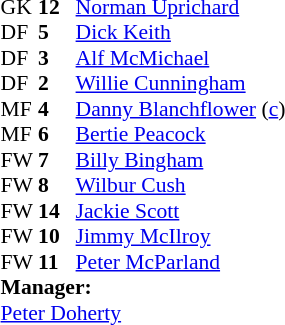<table style="font-size:90%; margin:0.2em auto;" cellspacing="0" cellpadding="0">
<tr>
<th width="25"></th>
<th width="25"></th>
</tr>
<tr>
<td>GK</td>
<td><strong>12</strong></td>
<td><a href='#'>Norman Uprichard</a></td>
</tr>
<tr>
<td>DF</td>
<td><strong>5</strong></td>
<td><a href='#'>Dick Keith</a></td>
</tr>
<tr>
<td>DF</td>
<td><strong>3</strong></td>
<td><a href='#'>Alf McMichael</a></td>
</tr>
<tr>
<td>DF</td>
<td><strong>2</strong></td>
<td><a href='#'>Willie Cunningham</a></td>
</tr>
<tr>
<td>MF</td>
<td><strong>4</strong></td>
<td><a href='#'>Danny Blanchflower</a> (<a href='#'>c</a>)</td>
</tr>
<tr>
<td>MF</td>
<td><strong>6</strong></td>
<td><a href='#'>Bertie Peacock</a></td>
</tr>
<tr>
<td>FW</td>
<td><strong>7</strong></td>
<td><a href='#'>Billy Bingham</a></td>
</tr>
<tr>
<td>FW</td>
<td><strong>8</strong></td>
<td><a href='#'>Wilbur Cush</a></td>
</tr>
<tr>
<td>FW</td>
<td><strong>14</strong></td>
<td><a href='#'>Jackie Scott</a></td>
</tr>
<tr>
<td>FW</td>
<td><strong>10</strong></td>
<td><a href='#'>Jimmy McIlroy</a></td>
</tr>
<tr>
<td>FW</td>
<td><strong>11</strong></td>
<td><a href='#'>Peter McParland</a></td>
</tr>
<tr>
<td colspan=3><strong>Manager:</strong></td>
</tr>
<tr>
<td colspan=4><a href='#'>Peter Doherty</a></td>
</tr>
</table>
